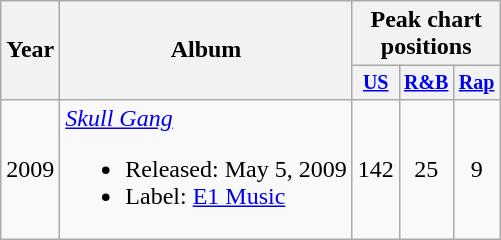<table class="wikitable" style=text-align:center;>
<tr>
<th rowspan=2>Year</th>
<th rowspan=2>Album</th>
<th colspan=13>Peak chart positions</th>
</tr>
<tr style=font-size:smaller;>
<th width=25><a href='#'>US</a></th>
<th width=25><a href='#'>R&B</a></th>
<th width=25><a href='#'>Rap</a></th>
</tr>
<tr>
<td>2009</td>
<td style="text-align:left;"><em><a href='#'>Skull Gang</a></em><br><ul><li>Released: May 5, 2009</li><li>Label: <a href='#'>E1 Music</a></li></ul></td>
<td style="text-align:center;">142</td>
<td style="text-align:center;">25</td>
<td style="text-align:center;">9</td>
</tr>
</table>
